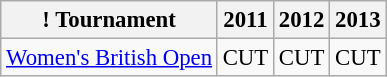<table class="wikitable" style="font-size:95%;text-align:center;">
<tr>
<th>! Tournament</th>
<th>2011</th>
<th>2012</th>
<th>2013</th>
</tr>
<tr>
<td align=left><a href='#'>Women's British Open</a></td>
<td>CUT</td>
<td>CUT</td>
<td>CUT</td>
</tr>
</table>
